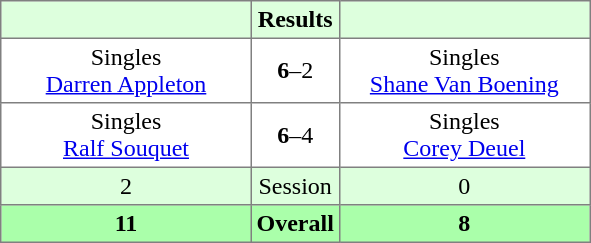<table border="1" cellpadding="3" style="border-collapse: collapse;">
<tr bgcolor="#ddffdd">
<th width="160"></th>
<th>Results</th>
<th width="160"></th>
</tr>
<tr>
<td align="center">Singles<br><a href='#'>Darren Appleton</a></td>
<td align="center"><strong>6</strong>–2</td>
<td align="center">Singles<br><a href='#'>Shane Van Boening</a></td>
</tr>
<tr>
<td align="center">Singles<br><a href='#'>Ralf Souquet</a></td>
<td align="center"><strong>6</strong>–4</td>
<td align="center">Singles<br><a href='#'>Corey Deuel</a></td>
</tr>
<tr bgcolor="#ddffdd">
<td align="center">2</td>
<td align="center">Session</td>
<td align="center">0</td>
</tr>
<tr bgcolor="#aaffaa">
<th align="center">11</th>
<th align="center">Overall</th>
<th align="center">8</th>
</tr>
</table>
